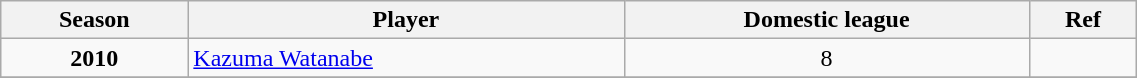<table class="wikitable sortable" style="width:60%; align:center; text-align:center">
<tr>
<th>Season</th>
<th class="unsortable">Player</th>
<th>Domestic league</th>
<th>Ref</th>
</tr>
<tr>
<td><strong>2010</strong></td>
<td align="left"> <a href='#'>Kazuma Watanabe</a></td>
<td>8</td>
<td></td>
</tr>
<tr>
</tr>
</table>
